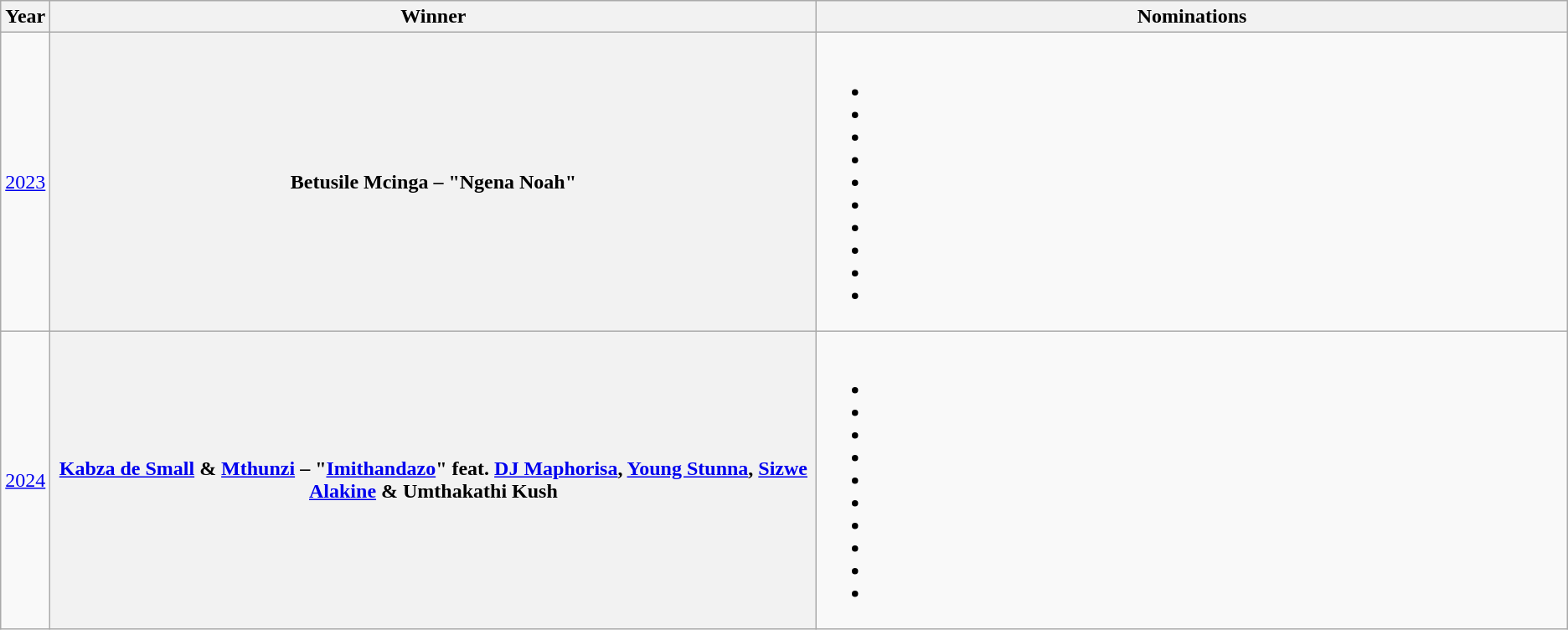<table class="wikitable">
<tr>
<th width="1%">Year</th>
<th width="50%">Winner</th>
<th width="49%">Nominations</th>
</tr>
<tr>
<td><a href='#'>2023</a></td>
<th>Betusile Mcinga – "Ngena Noah"</th>
<td><br><ul><li></li><li></li><li></li><li></li><li></li><li></li><li></li><li></li><li></li><li></li></ul></td>
</tr>
<tr>
<td><a href='#'>2024</a></td>
<th><a href='#'>Kabza de Small</a> & <a href='#'>Mthunzi</a> – "<a href='#'>Imithandazo</a>" feat. <a href='#'>DJ Maphorisa</a>, <a href='#'>Young Stunna</a>, <a href='#'>Sizwe Alakine</a> & Umthakathi Kush</th>
<td><br><ul><li></li><li></li><li></li><li></li><li></li><li></li><li></li><li></li><li></li><li></li></ul></td>
</tr>
</table>
